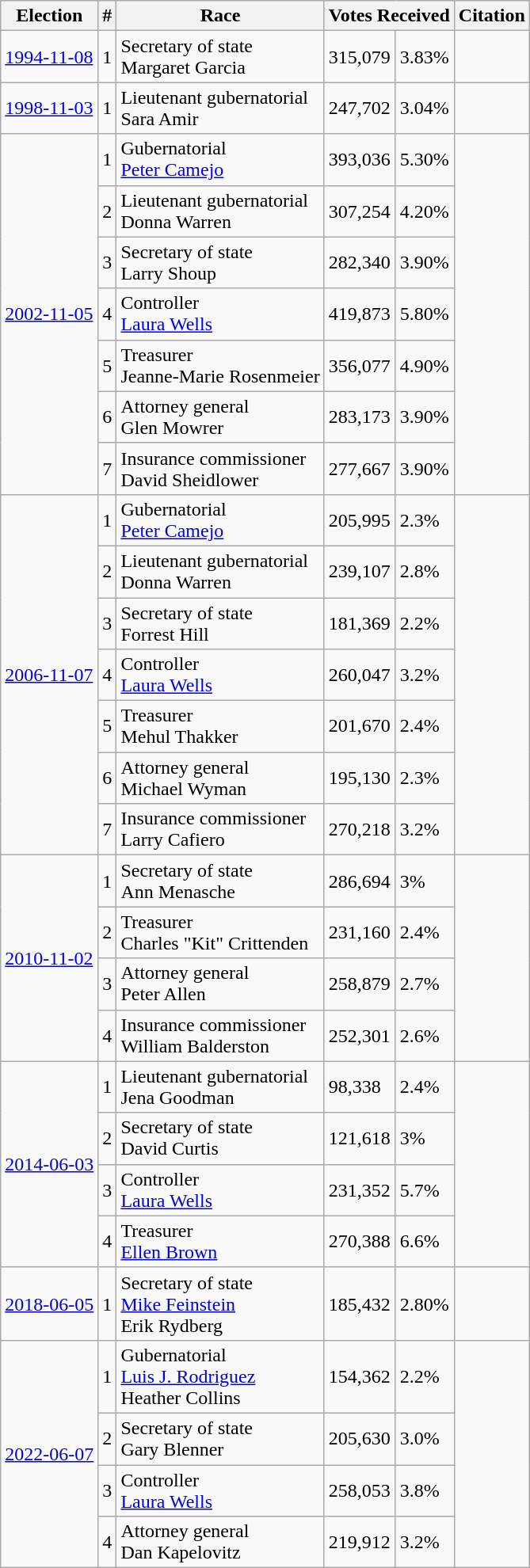<table class="wikitable" style="float:left; margin-block:0.5em; margin-inline-end:1em">
<tr>
<th>Election</th>
<th>#</th>
<th>Race</th>
<th colspan=2>Votes Received</th>
<th>Citation</th>
</tr>
<tr>
<td><a href='#'>1994-11-08</a></td>
<td>1</td>
<td>Secretary of state<br>Margaret Garcia</td>
<td>315,079</td>
<td>3.83%</td>
<td></td>
</tr>
<tr>
<td><a href='#'>1998-11-03</a></td>
<td>1</td>
<td>Lieutenant gubernatorial<br>Sara Amir</td>
<td>247,702</td>
<td>3.04%</td>
<td></td>
</tr>
<tr>
<td rowspan=7><a href='#'>2002-11-05</a></td>
<td>1</td>
<td>Gubernatorial<br><a href='#'>Peter Camejo</a></td>
<td>393,036</td>
<td>5.30%</td>
<td rowspan=7></td>
</tr>
<tr>
<td>2</td>
<td>Lieutenant gubernatorial<br>Donna Warren</td>
<td>307,254</td>
<td>4.20%</td>
</tr>
<tr>
<td>3</td>
<td>Secretary of state<br>Larry Shoup</td>
<td>282,340</td>
<td>3.90%</td>
</tr>
<tr>
<td>4</td>
<td>Controller<br><a href='#'>Laura Wells</a></td>
<td>419,873</td>
<td>5.80%</td>
</tr>
<tr>
<td>5</td>
<td>Treasurer<br>Jeanne-Marie Rosenmeier</td>
<td>356,077</td>
<td>4.90%</td>
</tr>
<tr>
<td>6</td>
<td>Attorney general<br>Glen Mowrer</td>
<td>283,173</td>
<td>3.90%</td>
</tr>
<tr>
<td>7</td>
<td>Insurance commissioner<br>David Sheidlower</td>
<td>277,667</td>
<td>3.90%</td>
</tr>
<tr>
<td rowspan=7><a href='#'>2006-11-07</a></td>
<td>1</td>
<td>Gubernatorial<br><a href='#'>Peter Camejo</a></td>
<td>205,995</td>
<td>2.3%</td>
<td rowspan=7></td>
</tr>
<tr>
<td>2</td>
<td>Lieutenant gubernatorial<br>Donna Warren</td>
<td>239,107</td>
<td>2.8%</td>
</tr>
<tr>
<td>3</td>
<td>Secretary of state<br>Forrest Hill</td>
<td>181,369</td>
<td>2.2%</td>
</tr>
<tr>
<td>4</td>
<td>Controller<br><a href='#'>Laura Wells</a></td>
<td>260,047</td>
<td>3.2%</td>
</tr>
<tr>
<td>5</td>
<td>Treasurer<br>Mehul Thakker</td>
<td>201,670</td>
<td>2.4%</td>
</tr>
<tr>
<td>6</td>
<td>Attorney general<br>Michael Wyman</td>
<td>195,130</td>
<td>2.3%</td>
</tr>
<tr>
<td>7</td>
<td>Insurance commissioner<br>Larry Cafiero</td>
<td>270,218</td>
<td>3.2%</td>
</tr>
<tr>
<td rowspan=4><a href='#'>2010-11-02</a></td>
<td>1</td>
<td>Secretary of state<br>Ann Menasche</td>
<td>286,694</td>
<td>3%</td>
<td rowspan=4></td>
</tr>
<tr>
<td>2</td>
<td>Treasurer<br>Charles "Kit" Crittenden</td>
<td>231,160</td>
<td>2.4%</td>
</tr>
<tr>
<td>3</td>
<td>Attorney general<br>Peter Allen</td>
<td>258,879</td>
<td>2.7%</td>
</tr>
<tr>
<td>4</td>
<td>Insurance commissioner<br>William Balderston</td>
<td>252,301</td>
<td>2.6%</td>
</tr>
<tr>
<td rowspan=4><a href='#'>2014-06-03</a></td>
<td>1</td>
<td>Lieutenant gubernatorial<br>Jena Goodman</td>
<td>98,338</td>
<td>2.4%</td>
<td rowspan=4></td>
</tr>
<tr>
<td>2</td>
<td>Secretary of state<br>David Curtis</td>
<td>121,618</td>
<td>3%</td>
</tr>
<tr>
<td>3</td>
<td>Controller<br><a href='#'>Laura Wells</a></td>
<td>231,352</td>
<td>5.7%</td>
</tr>
<tr>
<td>4</td>
<td>Treasurer<br><a href='#'>Ellen Brown</a></td>
<td>270,388</td>
<td>6.6%</td>
</tr>
<tr>
<td><a href='#'>2018-06-05</a></td>
<td>1</td>
<td>Secretary of state<br><a href='#'>Mike Feinstein</a><br>Erik Rydberg</td>
<td>185,432</td>
<td>2.80%</td>
<td></td>
</tr>
<tr>
<td rowspan=4><a href='#'>2022-06-07</a></td>
<td>1</td>
<td>Gubernatorial<br><a href='#'>Luis J. Rodriguez</a><br>Heather Collins</td>
<td>154,362</td>
<td>2.2%</td>
<td rowspan=4></td>
</tr>
<tr>
<td>2</td>
<td>Secretary of state<br> Gary Blenner</td>
<td>205,630</td>
<td>3.0%</td>
</tr>
<tr>
<td>3</td>
<td>Controller<br><a href='#'>Laura Wells</a></td>
<td>258,053</td>
<td>3.8%</td>
</tr>
<tr>
<td>4</td>
<td>Attorney general<br>Dan Kapelovitz</td>
<td>219,912</td>
<td>3.2%</td>
</tr>
</table>
